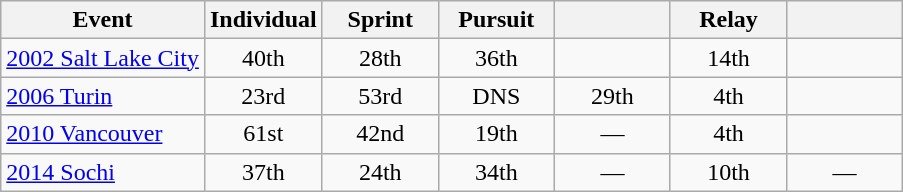<table class="wikitable" style="text-align: center;">
<tr ">
<th>Event</th>
<th style="width:70px;">Individual</th>
<th style="width:70px;">Sprint</th>
<th style="width:70px;">Pursuit</th>
<th style="width:70px;"></th>
<th style="width:70px;">Relay</th>
<th style="width:70px;"></th>
</tr>
<tr>
<td align=left> <a href='#'>2002 Salt Lake City</a></td>
<td>40th</td>
<td>28th</td>
<td>36th</td>
<td></td>
<td>14th</td>
<td></td>
</tr>
<tr>
<td align=left> <a href='#'>2006 Turin</a></td>
<td>23rd</td>
<td>53rd</td>
<td>DNS</td>
<td>29th</td>
<td>4th</td>
<td></td>
</tr>
<tr>
<td align=left> <a href='#'>2010 Vancouver</a></td>
<td>61st</td>
<td>42nd</td>
<td>19th</td>
<td>—</td>
<td>4th</td>
<td></td>
</tr>
<tr>
<td align=left> <a href='#'>2014 Sochi</a></td>
<td>37th</td>
<td>24th</td>
<td>34th</td>
<td>—</td>
<td>10th</td>
<td>—</td>
</tr>
</table>
